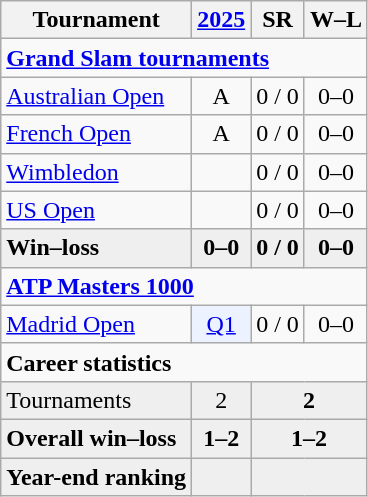<table class=wikitable style=text-align:center>
<tr>
<th>Tournament</th>
<th><a href='#'>2025</a></th>
<th>SR</th>
<th>W–L</th>
</tr>
<tr>
<td colspan="4" align="left"><strong><a href='#'>Grand Slam tournaments</a></strong></td>
</tr>
<tr>
<td align=left><a href='#'>Australian Open</a></td>
<td>A</td>
<td>0 / 0</td>
<td>0–0</td>
</tr>
<tr>
<td align=left><a href='#'>French Open</a></td>
<td>A</td>
<td>0 / 0</td>
<td>0–0</td>
</tr>
<tr>
<td align=left><a href='#'>Wimbledon</a></td>
<td></td>
<td>0 / 0</td>
<td>0–0</td>
</tr>
<tr>
<td align=left><a href='#'>US Open</a></td>
<td></td>
<td>0 / 0</td>
<td>0–0</td>
</tr>
<tr style="font-weight:bold; background:#efefef;">
<td style=text-align:left>Win–loss</td>
<td>0–0</td>
<td>0 / 0</td>
<td>0–0</td>
</tr>
<tr>
<td colspan="4" align="left"><strong><a href='#'>ATP Masters 1000</a></strong></td>
</tr>
<tr>
<td align=left><a href='#'>Madrid Open</a></td>
<td bgcolor=ecf2ff><a href='#'>Q1</a></td>
<td>0 / 0</td>
<td>0–0</td>
</tr>
<tr>
<td colspan="4" align="left"><strong>Career statistics</strong></td>
</tr>
<tr bgcolor=efefef>
<td align=left>Tournaments</td>
<td>2</td>
<td colspan="2"><strong>2</strong></td>
</tr>
<tr style="font-weight:bold; background:#efefef;">
<td style=text-align:left>Overall win–loss</td>
<td>1–2</td>
<td colspan="2">1–2</td>
</tr>
<tr bgcolor=efefef>
<td align=left><strong>Year-end ranking</strong></td>
<td></td>
<td colspan="2"></td>
</tr>
</table>
